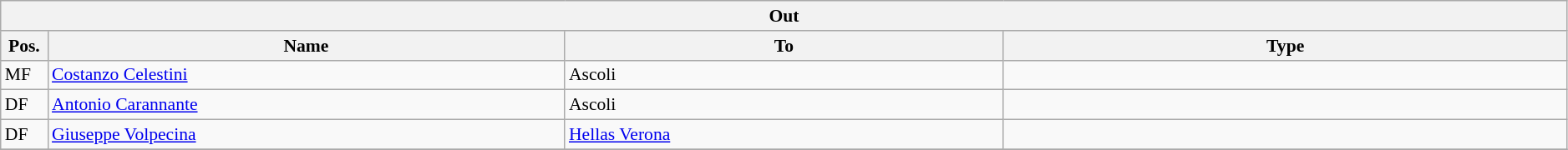<table class="wikitable" style="font-size:90%;width:99%;">
<tr>
<th colspan="4">Out</th>
</tr>
<tr>
<th width=3%>Pos.</th>
<th width=33%>Name</th>
<th width=28%>To</th>
<th width=36%>Type</th>
</tr>
<tr>
<td>MF</td>
<td><a href='#'>Costanzo Celestini</a></td>
<td>Ascoli</td>
<td></td>
</tr>
<tr>
<td>DF</td>
<td><a href='#'>Antonio Carannante</a></td>
<td>Ascoli</td>
<td></td>
</tr>
<tr>
<td>DF</td>
<td><a href='#'>Giuseppe Volpecina</a></td>
<td><a href='#'>Hellas Verona</a></td>
<td></td>
</tr>
<tr>
</tr>
</table>
